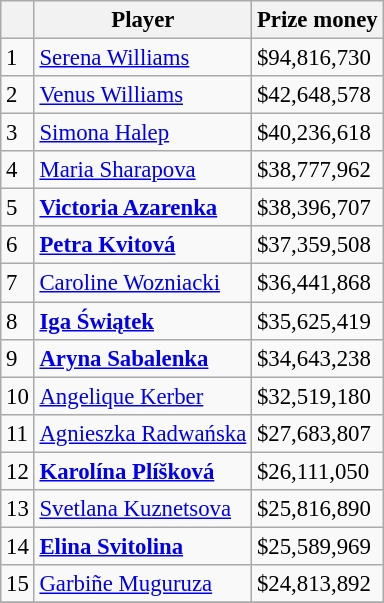<table class="wikitable sortable" style="font-size:95%">
<tr>
<th></th>
<th>Player</th>
<th>Prize money</th>
</tr>
<tr>
<td>1</td>
<td> <a href='#'>Serena Williams</a></td>
<td>$94,816,730</td>
</tr>
<tr>
<td>2</td>
<td> <a href='#'>Venus Williams</a></td>
<td>$42,648,578</td>
</tr>
<tr>
<td>3</td>
<td> <a href='#'>Simona Halep</a></td>
<td>$40,236,618</td>
</tr>
<tr>
<td>4</td>
<td> <a href='#'>Maria Sharapova</a></td>
<td>$38,777,962</td>
</tr>
<tr>
<td>5</td>
<td> <strong><a href='#'>Victoria Azarenka</a></strong></td>
<td>$38,396,707</td>
</tr>
<tr>
<td>6</td>
<td> <strong><a href='#'>Petra Kvitová</a></strong></td>
<td>$37,359,508</td>
</tr>
<tr>
<td>7</td>
<td> <a href='#'>Caroline Wozniacki</a></td>
<td>$36,441,868</td>
</tr>
<tr>
<td>8</td>
<td> <strong><a href='#'>Iga Świątek</a></strong></td>
<td>$35,625,419</td>
</tr>
<tr>
<td>9</td>
<td> <strong><a href='#'>Aryna Sabalenka</a></strong></td>
<td>$34,643,238</td>
</tr>
<tr>
<td>10</td>
<td> <a href='#'>Angelique Kerber</a></td>
<td>$32,519,180</td>
</tr>
<tr>
<td>11</td>
<td> <a href='#'>Agnieszka Radwańska</a></td>
<td>$27,683,807</td>
</tr>
<tr>
<td>12</td>
<td> <strong><a href='#'>Karolína Plíšková</a></strong></td>
<td>$26,111,050</td>
</tr>
<tr>
<td>13</td>
<td> <a href='#'>Svetlana Kuznetsova</a></td>
<td>$25,816,890</td>
</tr>
<tr>
<td>14</td>
<td> <strong><a href='#'>Elina Svitolina</a></strong></td>
<td>$25,589,969</td>
</tr>
<tr>
<td>15</td>
<td> <a href='#'>Garbiñe Muguruza</a></td>
<td>$24,813,892</td>
</tr>
<tr>
</tr>
</table>
